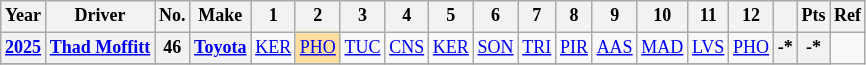<table class="wikitable" style="text-align:center; font-size:75%">
<tr>
<th>Year</th>
<th>Driver</th>
<th>No.</th>
<th>Make</th>
<th>1</th>
<th>2</th>
<th>3</th>
<th>4</th>
<th>5</th>
<th>6</th>
<th>7</th>
<th>8</th>
<th>9</th>
<th>10</th>
<th>11</th>
<th>12</th>
<th></th>
<th>Pts</th>
<th>Ref</th>
</tr>
<tr>
<th><a href='#'>2025</a></th>
<th><a href='#'>Thad Moffitt</a></th>
<th>46</th>
<th><a href='#'>Toyota</a></th>
<td><a href='#'>KER</a></td>
<td style="background:#FFDF9F;"><a href='#'>PHO</a><br></td>
<td><a href='#'>TUC</a></td>
<td><a href='#'>CNS</a></td>
<td><a href='#'>KER</a></td>
<td><a href='#'>SON</a></td>
<td><a href='#'>TRI</a></td>
<td><a href='#'>PIR</a></td>
<td><a href='#'>AAS</a></td>
<td><a href='#'>MAD</a></td>
<td><a href='#'>LVS</a></td>
<td><a href='#'>PHO</a></td>
<th>-*</th>
<th>-*</th>
</tr>
<tr>
</tr>
</table>
